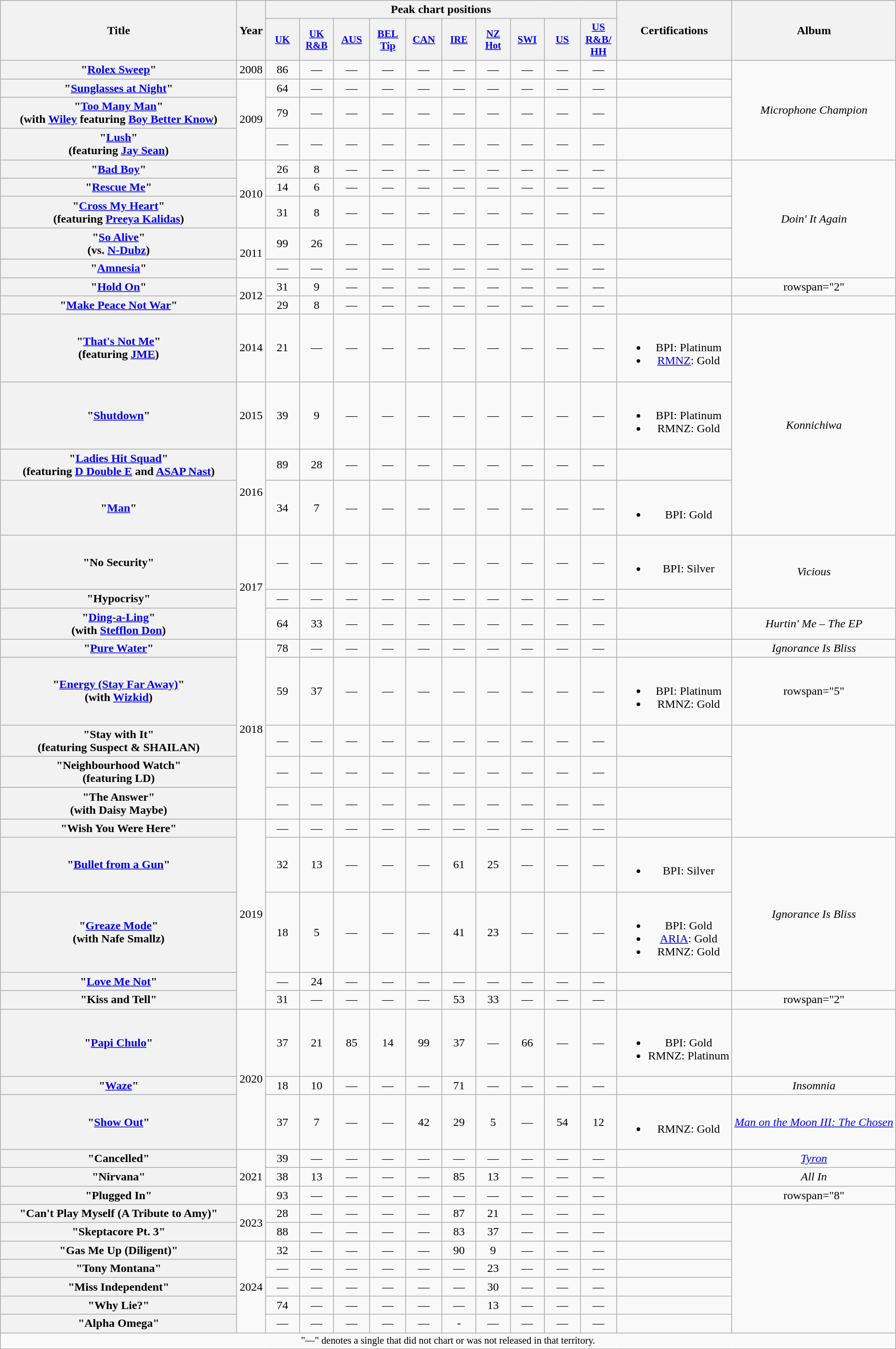<table class="wikitable plainrowheaders" style="text-align:center;">
<tr>
<th scope="col" rowspan="2" style="width:20em;">Title</th>
<th scope="col" rowspan="2" style="width:1em;">Year</th>
<th scope="col" colspan="10">Peak chart positions</th>
<th scope="col" rowspan="2">Certifications</th>
<th scope="col" rowspan="2">Album</th>
</tr>
<tr>
<th scope="col" style="width:3em;font-size:85%;"><a href='#'>UK</a><br></th>
<th scope="col" style="width:3em;font-size:85%;"><a href='#'>UK<br>R&B</a><br></th>
<th scope="col" style="width:3em;font-size:90%;"><a href='#'>AUS</a><br></th>
<th scope="col" style="width:3em;font-size:90%;"><a href='#'>BEL<br>Tip</a><br></th>
<th scope="col" style="width:3em;font-size:90%;"><a href='#'>CAN</a><br></th>
<th scope="col" style="width:3em;font-size:85%;"><a href='#'>IRE</a><br></th>
<th scope="col" style="width:3em;font-size:85%;"><a href='#'>NZ<br>Hot</a><br></th>
<th scope="col" style="width:3em;font-size:85%;"><a href='#'>SWI</a><br></th>
<th scope="col" style="width:3em;font-size:90%;"><a href='#'>US</a><br></th>
<th scope="col" style="width:3em;font-size:90%;"><a href='#'>US<br>R&B/<br>HH</a><br></th>
</tr>
<tr>
<th scope="row">"<a href='#'>Rolex Sweep</a>"</th>
<td>2008</td>
<td>86</td>
<td>—</td>
<td>—</td>
<td>—</td>
<td>—</td>
<td>—</td>
<td>—</td>
<td>—</td>
<td>—</td>
<td>—</td>
<td></td>
<td rowspan="4"><em>Microphone Champion</em></td>
</tr>
<tr>
<th scope="row">"<a href='#'>Sunglasses at Night</a>"</th>
<td rowspan="3">2009</td>
<td>64</td>
<td>—</td>
<td>—</td>
<td>—</td>
<td>—</td>
<td>—</td>
<td>—</td>
<td>—</td>
<td>—</td>
<td>—</td>
<td></td>
</tr>
<tr>
<th scope="row">"<a href='#'>Too Many Man</a>"<br><span>(with <a href='#'>Wiley</a> featuring <a href='#'>Boy Better Know</a>)</span></th>
<td>79</td>
<td>—</td>
<td>—</td>
<td>—</td>
<td>—</td>
<td>—</td>
<td>—</td>
<td>—</td>
<td>—</td>
<td>—</td>
<td></td>
</tr>
<tr>
<th scope="row">"<a href='#'>Lush</a>"<br><span>(featuring <a href='#'>Jay Sean</a>)</span></th>
<td>—</td>
<td>—</td>
<td>—</td>
<td>—</td>
<td>—</td>
<td>—</td>
<td>—</td>
<td>—</td>
<td>—</td>
<td>—</td>
<td></td>
</tr>
<tr>
<th scope="row">"<a href='#'>Bad Boy</a>"</th>
<td rowspan="3">2010</td>
<td>26</td>
<td>8</td>
<td>—</td>
<td>—</td>
<td>—</td>
<td>—</td>
<td>—</td>
<td>—</td>
<td>—</td>
<td>—</td>
<td></td>
<td rowspan="5"><em>Doin' It Again</em></td>
</tr>
<tr>
<th scope="row">"<a href='#'>Rescue Me</a>"</th>
<td>14</td>
<td>6</td>
<td>—</td>
<td>—</td>
<td>—</td>
<td>—</td>
<td>—</td>
<td>—</td>
<td>—</td>
<td>—</td>
<td></td>
</tr>
<tr>
<th scope="row">"<a href='#'>Cross My Heart</a>"<br><span>(featuring <a href='#'>Preeya Kalidas</a>)</span></th>
<td>31</td>
<td>8</td>
<td>—</td>
<td>—</td>
<td>—</td>
<td>—</td>
<td>—</td>
<td>—</td>
<td>—</td>
<td>—</td>
<td></td>
</tr>
<tr>
<th scope="row">"<a href='#'>So Alive</a>"<br><span>(vs. <a href='#'>N-Dubz</a>)</span></th>
<td rowspan="2">2011</td>
<td>99</td>
<td>26</td>
<td>—</td>
<td>—</td>
<td>—</td>
<td>—</td>
<td>—</td>
<td>—</td>
<td>—</td>
<td>—</td>
<td></td>
</tr>
<tr>
<th scope="row">"<a href='#'>Amnesia</a>"</th>
<td>—</td>
<td>—</td>
<td>—</td>
<td>—</td>
<td>—</td>
<td>—</td>
<td>—</td>
<td>—</td>
<td>—</td>
<td>—</td>
<td></td>
</tr>
<tr>
<th scope="row">"<a href='#'>Hold On</a>"</th>
<td rowspan="2">2012</td>
<td>31</td>
<td>9</td>
<td>—</td>
<td>—</td>
<td>—</td>
<td>—</td>
<td>—</td>
<td>—</td>
<td>—</td>
<td>—</td>
<td></td>
<td>rowspan="2" </td>
</tr>
<tr>
<th scope="row">"<a href='#'>Make Peace Not War</a>"</th>
<td>29</td>
<td>8</td>
<td>—</td>
<td>—</td>
<td>—</td>
<td>—</td>
<td>—</td>
<td>—</td>
<td>—</td>
<td>—</td>
<td></td>
</tr>
<tr>
<th scope="row">"<a href='#'>That's Not Me</a>"<br><span>(featuring <a href='#'>JME</a>)</span></th>
<td>2014</td>
<td>21</td>
<td>—</td>
<td>—</td>
<td>—</td>
<td>—</td>
<td>—</td>
<td>—</td>
<td>—</td>
<td>—</td>
<td>—</td>
<td><br><ul><li>BPI: Platinum</li><li><a href='#'>RMNZ</a>: Gold</li></ul></td>
<td rowspan="4"><em>Konnichiwa</em></td>
</tr>
<tr>
<th scope="row">"<a href='#'>Shutdown</a>"</th>
<td>2015</td>
<td>39</td>
<td>9</td>
<td>—</td>
<td>—</td>
<td>—</td>
<td>—</td>
<td>—</td>
<td>—</td>
<td>—</td>
<td>—</td>
<td><br><ul><li>BPI: Platinum</li><li>RMNZ: Gold</li></ul></td>
</tr>
<tr>
<th scope="row">"<a href='#'>Ladies Hit Squad</a>"<br><span>(featuring <a href='#'>D Double E</a> and <a href='#'>ASAP Nast</a>)</span></th>
<td rowspan="2">2016</td>
<td>89</td>
<td>28</td>
<td>—</td>
<td>—</td>
<td>—</td>
<td>—</td>
<td>—</td>
<td>—</td>
<td>—</td>
<td>—</td>
<td></td>
</tr>
<tr>
<th scope="row">"<a href='#'>Man</a>"</th>
<td>34</td>
<td>7</td>
<td>—</td>
<td>—</td>
<td>—</td>
<td>—</td>
<td>—</td>
<td>—</td>
<td>—</td>
<td>—</td>
<td><br><ul><li>BPI: Gold</li></ul></td>
</tr>
<tr>
<th scope="row">"No Security"</th>
<td rowspan="3">2017</td>
<td>—</td>
<td>—</td>
<td>—</td>
<td>—</td>
<td>—</td>
<td>—</td>
<td>—</td>
<td>—</td>
<td>—</td>
<td>—</td>
<td><br><ul><li>BPI: Silver</li></ul></td>
<td rowspan="2"><em>Vicious</em></td>
</tr>
<tr>
<th scope="row">"Hypocrisy"</th>
<td>—</td>
<td>—</td>
<td>—</td>
<td>—</td>
<td>—</td>
<td>—</td>
<td>—</td>
<td>—</td>
<td>—</td>
<td>—</td>
<td></td>
</tr>
<tr>
<th scope="row">"<a href='#'>Ding-a-Ling</a>"<br><span>(with <a href='#'>Stefflon Don</a>)</span></th>
<td>64</td>
<td>33</td>
<td>—</td>
<td>—</td>
<td>—</td>
<td>—</td>
<td>—</td>
<td>—</td>
<td>—</td>
<td>—</td>
<td></td>
<td><em>Hurtin' Me – The EP</em></td>
</tr>
<tr>
<th scope="row">"<a href='#'>Pure Water</a>"</th>
<td rowspan="5">2018</td>
<td>78</td>
<td>—</td>
<td>—</td>
<td>—</td>
<td>—</td>
<td>—</td>
<td>—</td>
<td>—</td>
<td>—</td>
<td>—</td>
<td></td>
<td><em>Ignorance Is Bliss</em></td>
</tr>
<tr>
<th scope="row">"<a href='#'>Energy (Stay Far Away)</a>"<br><span>(with <a href='#'>Wizkid</a>)</span></th>
<td>59</td>
<td>37</td>
<td>—</td>
<td>—</td>
<td>—</td>
<td>—</td>
<td>—</td>
<td>—</td>
<td>—</td>
<td>—</td>
<td><br><ul><li>BPI: Platinum</li><li>RMNZ: Gold</li></ul></td>
<td>rowspan="5" </td>
</tr>
<tr>
<th scope="row">"Stay with It"<br><span>(featuring Suspect & SHAILAN)</span></th>
<td>—</td>
<td>—</td>
<td>—</td>
<td>—</td>
<td>—</td>
<td>—</td>
<td>—</td>
<td>—</td>
<td>—</td>
<td>—</td>
<td></td>
</tr>
<tr>
<th scope="row">"Neighbourhood Watch"<br><span>(featuring LD)</span></th>
<td>—</td>
<td>—</td>
<td>—</td>
<td>—</td>
<td>—</td>
<td>—</td>
<td>—</td>
<td>—</td>
<td>—</td>
<td>—</td>
<td></td>
</tr>
<tr>
<th scope="row">"The Answer"<br><span>(with Daisy Maybe)</span></th>
<td>—</td>
<td>—</td>
<td>—</td>
<td>—</td>
<td>—</td>
<td>—</td>
<td>—</td>
<td>—</td>
<td>—</td>
<td>—</td>
<td></td>
</tr>
<tr>
<th scope="row">"Wish You Were Here"</th>
<td rowspan="5">2019</td>
<td>—</td>
<td>—</td>
<td>—</td>
<td>—</td>
<td>—</td>
<td>—</td>
<td>—</td>
<td>—</td>
<td>—</td>
<td>—</td>
<td></td>
</tr>
<tr>
<th scope="row">"<a href='#'>Bullet from a Gun</a>"</th>
<td>32</td>
<td>13</td>
<td>—</td>
<td>—</td>
<td>—</td>
<td>61</td>
<td>25</td>
<td>—</td>
<td>—</td>
<td>—</td>
<td><br><ul><li>BPI: Silver</li></ul></td>
<td rowspan="3"><em>Ignorance Is Bliss</em></td>
</tr>
<tr>
<th scope="row">"<a href='#'>Greaze Mode</a>"<br><span>(with Nafe Smallz)</span></th>
<td>18</td>
<td>5</td>
<td>—</td>
<td>—</td>
<td>—</td>
<td>41</td>
<td>23</td>
<td>—</td>
<td>—</td>
<td>—</td>
<td><br><ul><li>BPI: Gold</li><li><a href='#'>ARIA</a>: Gold</li><li>RMNZ: Gold</li></ul></td>
</tr>
<tr>
<th scope="row">"<a href='#'>Love Me Not</a>"<br></th>
<td>—</td>
<td>24</td>
<td>—</td>
<td>—</td>
<td>—</td>
<td>—</td>
<td>—</td>
<td>—</td>
<td>—</td>
<td>—</td>
<td></td>
</tr>
<tr>
<th scope="row">"Kiss and Tell"<br></th>
<td>31</td>
<td>—</td>
<td>—</td>
<td>—</td>
<td>—</td>
<td>53</td>
<td>33</td>
<td>—</td>
<td>—</td>
<td>—</td>
<td></td>
<td>rowspan="2" </td>
</tr>
<tr>
<th scope="row">"<a href='#'>Papi Chulo</a>"<br></th>
<td rowspan="3">2020</td>
<td>37</td>
<td>21</td>
<td>85</td>
<td>14</td>
<td>99</td>
<td>37</td>
<td>—</td>
<td>66</td>
<td>—</td>
<td>—</td>
<td><br><ul><li>BPI: Gold</li><li>RMNZ: Platinum</li></ul></td>
</tr>
<tr>
<th scope="row">"<a href='#'>Waze</a>"<br></th>
<td>18</td>
<td>10</td>
<td>—</td>
<td>—</td>
<td>—</td>
<td>71</td>
<td>—</td>
<td>—</td>
<td>—</td>
<td>—</td>
<td></td>
<td><em>Insomnia</em></td>
</tr>
<tr>
<th scope="row">"<a href='#'>Show Out</a>"<br></th>
<td>37</td>
<td>7</td>
<td>—</td>
<td>—</td>
<td>42</td>
<td>29</td>
<td>5</td>
<td>—</td>
<td>54</td>
<td>12</td>
<td><br><ul><li>RMNZ: Gold</li></ul></td>
<td><em><a href='#'>Man on the Moon III: The Chosen</a></em></td>
</tr>
<tr>
<th scope="row">"Cancelled"<br></th>
<td rowspan="3">2021</td>
<td>39</td>
<td>—</td>
<td>—</td>
<td>—</td>
<td>—</td>
<td>—</td>
<td>—</td>
<td>—</td>
<td>—</td>
<td>—</td>
<td></td>
<td><em><a href='#'>Tyron</a></em></td>
</tr>
<tr>
<th scope="row">"Nirvana"<br></th>
<td>38</td>
<td>13</td>
<td>—</td>
<td>—</td>
<td>—</td>
<td>85</td>
<td>13</td>
<td>—</td>
<td>—</td>
<td>—</td>
<td></td>
<td><em>All In</em></td>
</tr>
<tr>
<th scope="row">"Plugged In"<br></th>
<td>93</td>
<td>—</td>
<td>—</td>
<td>—</td>
<td>—</td>
<td>—</td>
<td>—</td>
<td>—</td>
<td>—</td>
<td>—</td>
<td></td>
<td>rowspan="8" </td>
</tr>
<tr>
<th scope="row">"Can't Play Myself (A Tribute to Amy)"</th>
<td rowspan="2">2023</td>
<td>28</td>
<td>—</td>
<td>—</td>
<td>—</td>
<td>—</td>
<td>87</td>
<td>21</td>
<td>—</td>
<td>—</td>
<td>—</td>
<td></td>
</tr>
<tr>
<th scope="row">"Skeptacore Pt. 3"<br></th>
<td>88</td>
<td>—</td>
<td>—</td>
<td>—</td>
<td>—</td>
<td>83</td>
<td>37</td>
<td>—</td>
<td>—</td>
<td>—</td>
<td></td>
</tr>
<tr>
<th scope="row">"Gas Me Up (Diligent)"</th>
<td rowspan="5">2024</td>
<td>32</td>
<td>—</td>
<td>—</td>
<td>—</td>
<td>—</td>
<td>90<br></td>
<td>9</td>
<td>—</td>
<td>—</td>
<td>—</td>
<td></td>
</tr>
<tr>
<th scope="row">"Tony Montana"<br></th>
<td>—</td>
<td>—</td>
<td>—</td>
<td>—</td>
<td>—</td>
<td>—</td>
<td>23</td>
<td>—</td>
<td>—</td>
<td>—</td>
<td></td>
</tr>
<tr>
<th scope="row">"Miss Independent"<br></th>
<td>—</td>
<td>—</td>
<td>—</td>
<td>—</td>
<td>—</td>
<td>—</td>
<td>30</td>
<td>—</td>
<td>—</td>
<td>—</td>
<td></td>
</tr>
<tr>
<th scope="row">"Why Lie?"<br></th>
<td>74</td>
<td>—</td>
<td>—</td>
<td>—</td>
<td>—</td>
<td>—</td>
<td>13</td>
<td>—</td>
<td>—</td>
<td>—</td>
<td></td>
</tr>
<tr>
<th scope="row">"Alpha Omega"<br></th>
<td>—</td>
<td>—</td>
<td>—</td>
<td>—</td>
<td>—</td>
<td>-</td>
<td>—</td>
<td>—</td>
<td>—</td>
<td>—</td>
<td></td>
</tr>
<tr>
<td colspan="15" style="font-size:85%">"—" denotes a single that did not chart or was not released in that territory.</td>
</tr>
</table>
